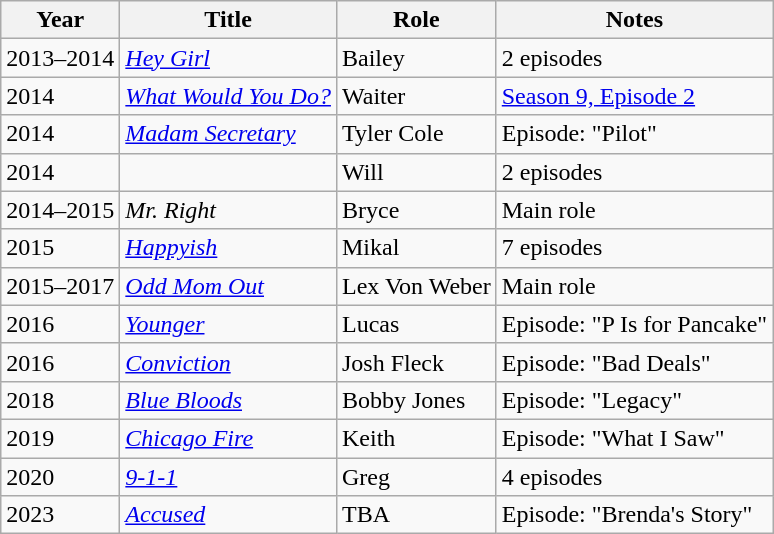<table class="wikitable sortable">
<tr>
<th>Year</th>
<th>Title</th>
<th>Role</th>
<th class="unsortable">Notes</th>
</tr>
<tr>
<td>2013–2014</td>
<td><em><a href='#'>Hey Girl</a></em></td>
<td>Bailey</td>
<td>2 episodes</td>
</tr>
<tr>
<td>2014</td>
<td><em><a href='#'>What Would You Do?</a></em></td>
<td>Waiter</td>
<td><a href='#'>Season 9, Episode 2</a></td>
</tr>
<tr>
<td>2014</td>
<td><em><a href='#'>Madam Secretary</a></em></td>
<td>Tyler Cole</td>
<td>Episode: "Pilot"</td>
</tr>
<tr>
<td>2014</td>
<td><em></em></td>
<td>Will</td>
<td>2 episodes</td>
</tr>
<tr>
<td>2014–2015</td>
<td><em>Mr. Right</em></td>
<td>Bryce</td>
<td>Main role</td>
</tr>
<tr>
<td>2015</td>
<td><em><a href='#'>Happyish</a></em></td>
<td>Mikal</td>
<td>7 episodes</td>
</tr>
<tr>
<td>2015–2017</td>
<td><em><a href='#'>Odd Mom Out</a></em></td>
<td>Lex Von Weber</td>
<td>Main role</td>
</tr>
<tr>
<td>2016</td>
<td><em><a href='#'>Younger</a></em></td>
<td>Lucas</td>
<td>Episode: "P Is for Pancake"</td>
</tr>
<tr>
<td>2016</td>
<td><em><a href='#'>Conviction</a></em></td>
<td>Josh Fleck</td>
<td>Episode: "Bad Deals"</td>
</tr>
<tr>
<td>2018</td>
<td><em><a href='#'>Blue Bloods</a></em></td>
<td>Bobby Jones</td>
<td>Episode: "Legacy"</td>
</tr>
<tr>
<td>2019</td>
<td><em><a href='#'>Chicago Fire</a></em></td>
<td>Keith</td>
<td>Episode: "What I Saw"</td>
</tr>
<tr>
<td>2020</td>
<td><em><a href='#'>9-1-1</a></em></td>
<td>Greg</td>
<td>4 episodes</td>
</tr>
<tr>
<td>2023</td>
<td><em><a href='#'>Accused</a></em></td>
<td>TBA</td>
<td>Episode: "Brenda's Story"</td>
</tr>
</table>
